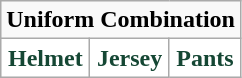<table class="wikitable"  style="display: inline-table;">
<tr>
<td align="center" Colspan="3"><strong>Uniform Combination</strong></td>
</tr>
<tr align="center">
<td style="background:white; color:#154734"><strong>Helmet</strong></td>
<td style="background:white; color:#154734"><strong>Jersey</strong></td>
<td style="background:white; color:#154734"><strong>Pants</strong></td>
</tr>
</table>
